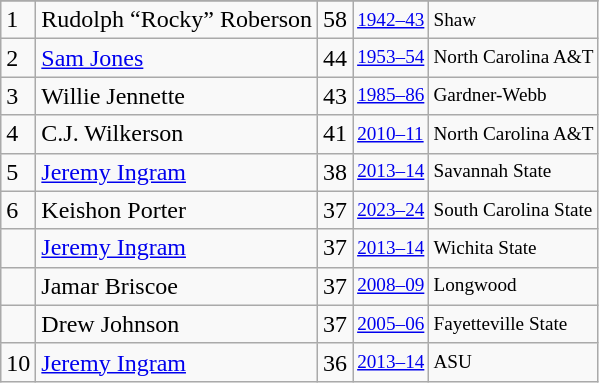<table class="wikitable">
<tr>
</tr>
<tr>
<td>1</td>
<td>Rudolph “Rocky” Roberson</td>
<td>58</td>
<td style="font-size:80%;"><a href='#'>1942–43</a></td>
<td style="font-size:80%;">Shaw</td>
</tr>
<tr>
<td>2</td>
<td><a href='#'>Sam Jones</a></td>
<td>44</td>
<td style="font-size:80%;"><a href='#'>1953–54</a></td>
<td style="font-size:80%;">North Carolina A&T</td>
</tr>
<tr>
<td>3</td>
<td>Willie Jennette</td>
<td>43</td>
<td style="font-size:80%;"><a href='#'>1985–86</a></td>
<td style="font-size:80%;">Gardner-Webb</td>
</tr>
<tr>
<td>4</td>
<td>C.J. Wilkerson</td>
<td>41</td>
<td style="font-size:80%;"><a href='#'>2010–11</a></td>
<td style="font-size:80%;">North Carolina A&T</td>
</tr>
<tr>
<td>5</td>
<td><a href='#'>Jeremy Ingram</a></td>
<td>38</td>
<td style="font-size:80%;"><a href='#'>2013–14</a></td>
<td style="font-size:80%;">Savannah State</td>
</tr>
<tr>
<td>6</td>
<td>Keishon Porter</td>
<td>37</td>
<td style="font-size:80%;"><a href='#'>2023–24</a></td>
<td style="font-size:80%;">South Carolina State</td>
</tr>
<tr>
<td></td>
<td><a href='#'>Jeremy Ingram</a></td>
<td>37</td>
<td style="font-size:80%;"><a href='#'>2013–14</a></td>
<td style="font-size:80%;">Wichita State</td>
</tr>
<tr>
<td></td>
<td>Jamar Briscoe</td>
<td>37</td>
<td style="font-size:80%;"><a href='#'>2008–09</a></td>
<td style="font-size:80%;">Longwood</td>
</tr>
<tr>
<td></td>
<td>Drew Johnson</td>
<td>37</td>
<td style="font-size:80%;"><a href='#'>2005–06</a></td>
<td style="font-size:80%;">Fayetteville State</td>
</tr>
<tr>
<td>10</td>
<td><a href='#'>Jeremy Ingram</a></td>
<td>36</td>
<td style="font-size:80%;"><a href='#'>2013–14</a></td>
<td style="font-size:80%;">ASU</td>
</tr>
</table>
